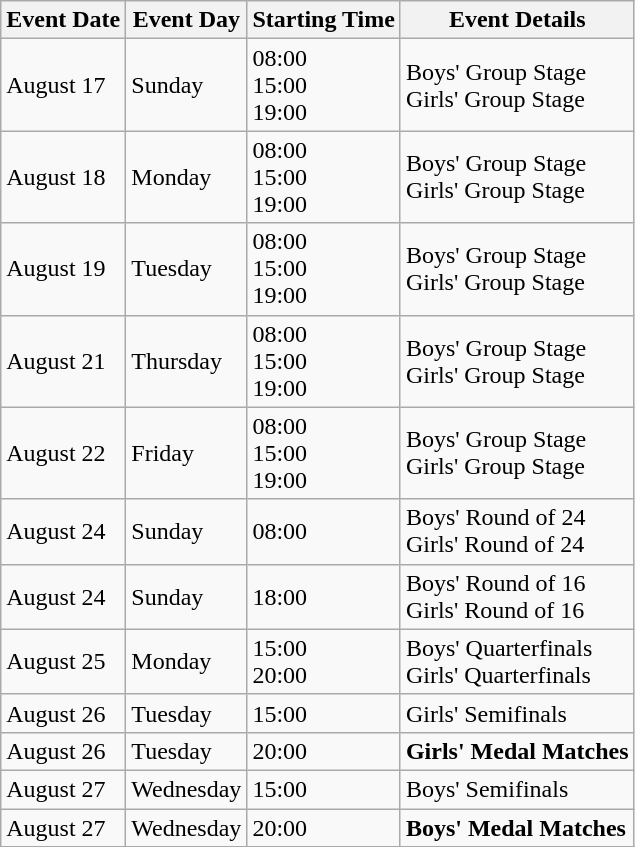<table class="wikitable">
<tr>
<th>Event Date</th>
<th>Event Day</th>
<th>Starting Time</th>
<th>Event Details</th>
</tr>
<tr>
<td>August 17</td>
<td>Sunday</td>
<td>08:00<br>15:00<br>19:00</td>
<td>Boys' Group Stage<br>Girls' Group Stage</td>
</tr>
<tr>
<td>August 18</td>
<td>Monday</td>
<td>08:00<br>15:00<br>19:00</td>
<td>Boys' Group Stage<br>Girls' Group Stage</td>
</tr>
<tr>
<td>August 19</td>
<td>Tuesday</td>
<td>08:00<br>15:00<br>19:00</td>
<td>Boys' Group Stage<br>Girls' Group Stage</td>
</tr>
<tr>
<td>August 21</td>
<td>Thursday</td>
<td>08:00<br>15:00<br>19:00</td>
<td>Boys' Group Stage<br>Girls' Group Stage</td>
</tr>
<tr>
<td>August 22</td>
<td>Friday</td>
<td>08:00<br>15:00<br>19:00</td>
<td>Boys' Group Stage<br>Girls' Group Stage</td>
</tr>
<tr>
<td>August 24</td>
<td>Sunday</td>
<td>08:00</td>
<td>Boys' Round of 24<br>Girls' Round of 24</td>
</tr>
<tr>
<td>August 24</td>
<td>Sunday</td>
<td>18:00</td>
<td>Boys' Round of 16<br>Girls' Round of 16</td>
</tr>
<tr>
<td>August 25</td>
<td>Monday</td>
<td>15:00<br>20:00</td>
<td>Boys' Quarterfinals<br>Girls' Quarterfinals</td>
</tr>
<tr>
<td>August 26</td>
<td>Tuesday</td>
<td>15:00</td>
<td>Girls' Semifinals</td>
</tr>
<tr>
<td>August 26</td>
<td>Tuesday</td>
<td>20:00</td>
<td><strong>Girls' Medal Matches</strong></td>
</tr>
<tr>
<td>August 27</td>
<td>Wednesday</td>
<td>15:00</td>
<td>Boys' Semifinals</td>
</tr>
<tr>
<td>August 27</td>
<td>Wednesday</td>
<td>20:00</td>
<td><strong>Boys' Medal Matches</strong></td>
</tr>
<tr>
</tr>
</table>
